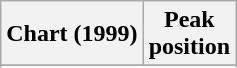<table class="wikitable sortable plainrowheaders" style="text-align:center">
<tr>
<th scope="col">Chart (1999)</th>
<th scope="col">Peak<br>position</th>
</tr>
<tr>
</tr>
<tr>
</tr>
<tr>
</tr>
</table>
